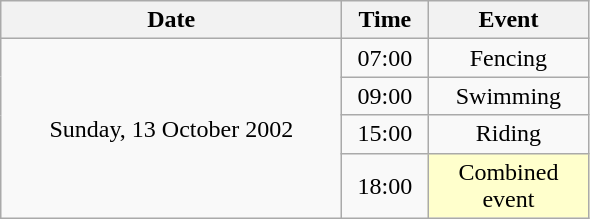<table class = "wikitable" style="text-align:center;">
<tr>
<th width=220>Date</th>
<th width=50>Time</th>
<th width=100>Event</th>
</tr>
<tr>
<td rowspan=4>Sunday, 13 October 2002</td>
<td>07:00</td>
<td>Fencing</td>
</tr>
<tr>
<td>09:00</td>
<td>Swimming</td>
</tr>
<tr>
<td>15:00</td>
<td>Riding</td>
</tr>
<tr>
<td>18:00</td>
<td bgcolor=ffffcc>Combined event</td>
</tr>
</table>
